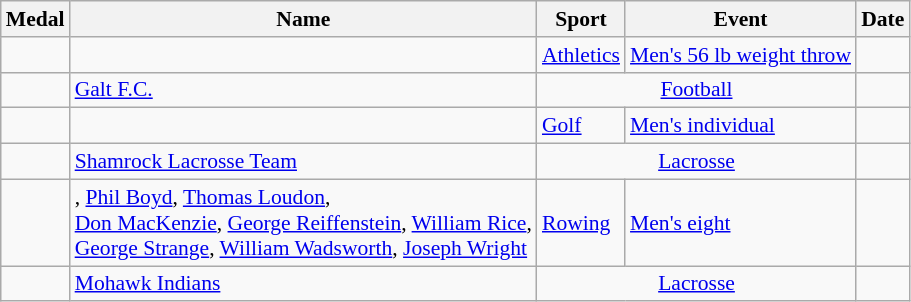<table class="wikitable sortable" style="font-size:90%">
<tr>
<th>Medal</th>
<th>Name</th>
<th>Sport</th>
<th>Event</th>
<th>Date</th>
</tr>
<tr>
<td></td>
<td></td>
<td><a href='#'>Athletics</a></td>
<td><a href='#'>Men's 56 lb weight throw</a></td>
<td></td>
</tr>
<tr>
<td></td>
<td><a href='#'>Galt F.C.</a><br></td>
<td align=center colspan=2><a href='#'>Football</a></td>
<td></td>
</tr>
<tr>
<td></td>
<td></td>
<td><a href='#'>Golf</a></td>
<td><a href='#'>Men's individual</a></td>
<td></td>
</tr>
<tr>
<td></td>
<td><a href='#'>Shamrock Lacrosse Team</a><br></td>
<td align=center colspan=2><a href='#'>Lacrosse</a></td>
<td></td>
</tr>
<tr>
<td></td>
<td>, <a href='#'>Phil Boyd</a>, <a href='#'>Thomas Loudon</a>,<br><a href='#'>Don MacKenzie</a>, <a href='#'>George Reiffenstein</a>, <a href='#'>William Rice</a>,<br><a href='#'>George Strange</a>, <a href='#'>William Wadsworth</a>, <a href='#'>Joseph Wright</a></td>
<td><a href='#'>Rowing</a></td>
<td><a href='#'>Men's eight</a></td>
<td></td>
</tr>
<tr>
<td></td>
<td><a href='#'>Mohawk Indians</a><br></td>
<td align=center colspan=2><a href='#'>Lacrosse</a></td>
<td></td>
</tr>
</table>
